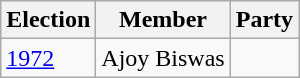<table class="wikitable sortable">
<tr>
<th>Election</th>
<th>Member</th>
<th colspan=2>Party</th>
</tr>
<tr>
<td><a href='#'>1972</a></td>
<td>Ajoy Biswas</td>
<td></td>
</tr>
</table>
